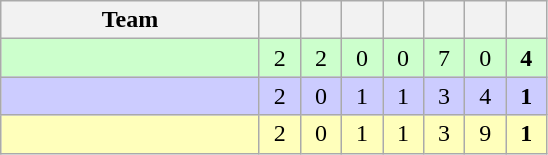<table class="wikitable" style="text-align:center;">
<tr>
<th width=165>Team</th>
<th width=20></th>
<th width=20></th>
<th width=20></th>
<th width=20></th>
<th width=20></th>
<th width=20></th>
<th width=20></th>
</tr>
<tr style="background:#cfc;">
<td align="left"></td>
<td>2</td>
<td>2</td>
<td>0</td>
<td>0</td>
<td>7</td>
<td>0</td>
<td><strong>4</strong></td>
</tr>
<tr style="background:#ccccff;">
<td align="left"></td>
<td>2</td>
<td>0</td>
<td>1</td>
<td>1</td>
<td>3</td>
<td>4</td>
<td><strong>1</strong></td>
</tr>
<tr style="background:#FFFFBB">
<td align="left"></td>
<td>2</td>
<td>0</td>
<td>1</td>
<td>1</td>
<td>3</td>
<td>9</td>
<td><strong>1</strong></td>
</tr>
</table>
